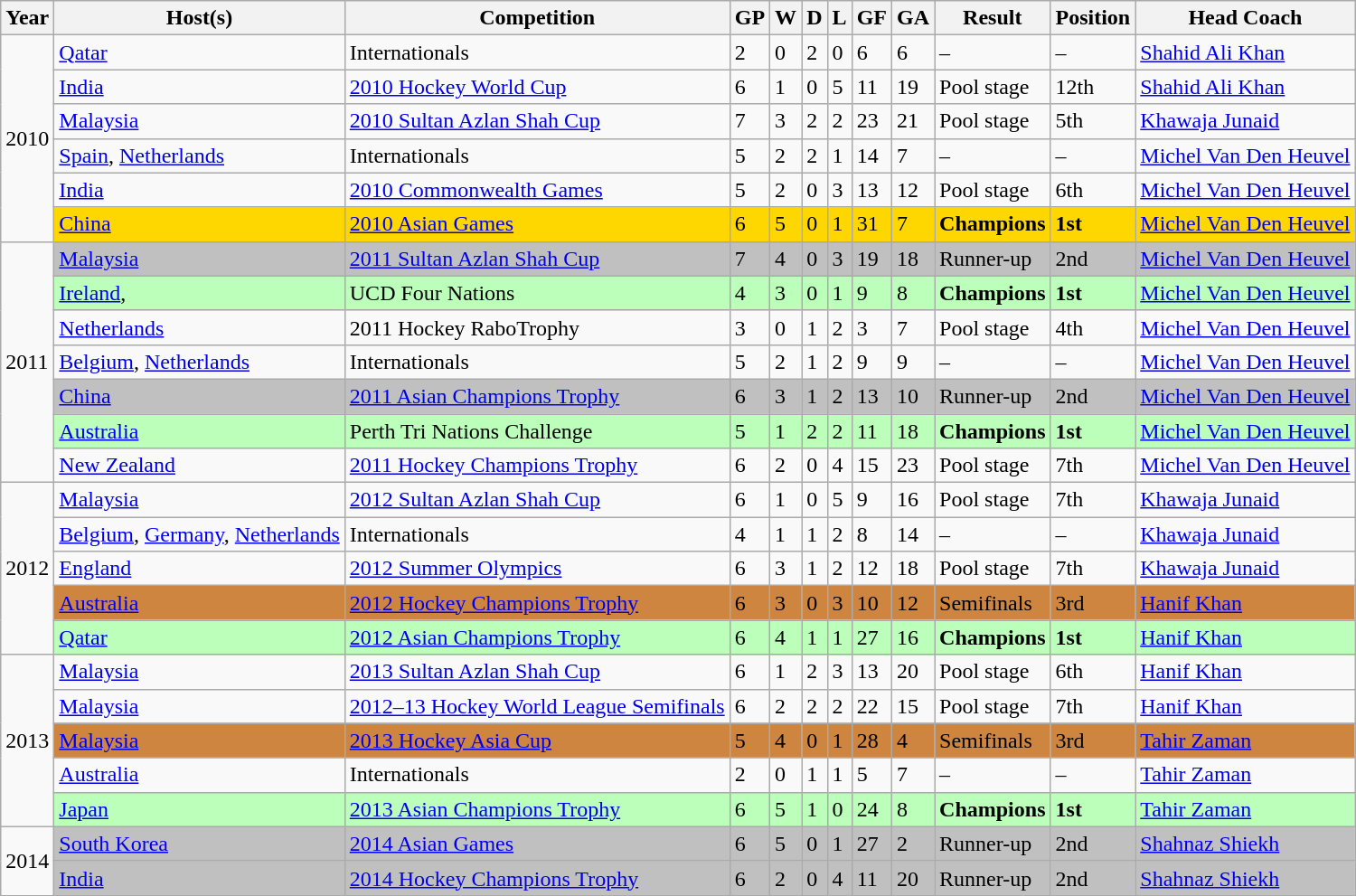<table class="wikitable sortable">
<tr>
<th>Year</th>
<th>Host(s)</th>
<th>Competition</th>
<th>GP</th>
<th>W</th>
<th>D</th>
<th>L</th>
<th>GF</th>
<th>GA</th>
<th>Result</th>
<th>Position</th>
<th>Head Coach</th>
</tr>
<tr>
<td rowspan="6">2010</td>
<td><a href='#'>Qatar</a></td>
<td>Internationals</td>
<td>2</td>
<td>0</td>
<td>2</td>
<td>0</td>
<td>6</td>
<td>6</td>
<td>–</td>
<td>–</td>
<td> <a href='#'>Shahid Ali Khan</a></td>
</tr>
<tr>
<td><a href='#'>India</a></td>
<td><a href='#'>2010 Hockey World Cup</a></td>
<td>6</td>
<td>1</td>
<td>0</td>
<td>5</td>
<td>11</td>
<td>19</td>
<td>Pool stage</td>
<td>12th</td>
<td> <a href='#'>Shahid Ali Khan</a></td>
</tr>
<tr>
<td><a href='#'>Malaysia</a></td>
<td><a href='#'>2010 Sultan Azlan Shah Cup</a></td>
<td>7</td>
<td>3</td>
<td>2</td>
<td>2</td>
<td>23</td>
<td>21</td>
<td>Pool stage</td>
<td>5th</td>
<td> <a href='#'>Khawaja Junaid</a></td>
</tr>
<tr>
<td><a href='#'>Spain</a>, <a href='#'>Netherlands</a></td>
<td>Internationals</td>
<td>5</td>
<td>2</td>
<td>2</td>
<td>1</td>
<td>14</td>
<td>7</td>
<td>–</td>
<td>–</td>
<td> <a href='#'>Michel Van Den Heuvel</a></td>
</tr>
<tr>
<td><a href='#'>India</a></td>
<td><a href='#'>2010 Commonwealth Games</a></td>
<td>5</td>
<td>2</td>
<td>0</td>
<td>3</td>
<td>13</td>
<td>12</td>
<td>Pool stage</td>
<td>6th</td>
<td> <a href='#'>Michel Van Den Heuvel</a></td>
</tr>
<tr>
<td bgcolor="gold"><a href='#'>China</a></td>
<td bgcolor="gold"><a href='#'>2010 Asian Games</a></td>
<td bgcolor="gold">6</td>
<td bgcolor="gold">5</td>
<td bgcolor="gold">0</td>
<td bgcolor="gold">1</td>
<td bgcolor="gold">31</td>
<td bgcolor="gold">7</td>
<td bgcolor="gold"><strong>Champions</strong></td>
<td bgcolor="gold"><strong>1st</strong></td>
<td bgcolor="gold"> <a href='#'>Michel Van Den Heuvel</a></td>
</tr>
<tr>
<td rowspan="7">2011</td>
<td bgcolor="silver"><a href='#'>Malaysia</a></td>
<td bgcolor="silver"><a href='#'>2011 Sultan Azlan Shah Cup</a></td>
<td bgcolor="silver">7</td>
<td bgcolor="silver">4</td>
<td bgcolor="silver">0</td>
<td bgcolor="silver">3</td>
<td bgcolor="silver">19</td>
<td bgcolor="silver">18</td>
<td bgcolor="silver">Runner-up</td>
<td bgcolor="silver">2nd</td>
<td bgcolor="silver"> <a href='#'>Michel Van Den Heuvel</a></td>
</tr>
<tr>
<td bgcolor="#bfb"><a href='#'>Ireland</a>,</td>
<td bgcolor="#bfb">UCD Four Nations</td>
<td bgcolor="#bfb">4</td>
<td bgcolor="#bfb">3</td>
<td bgcolor="#bfb">0</td>
<td bgcolor="#bfb">1</td>
<td bgcolor="#bfb">9</td>
<td bgcolor="#bfb">8</td>
<td bgcolor="#bfb"><strong>Champions</strong></td>
<td bgcolor="#bfb"><strong>1st</strong></td>
<td bgcolor="#bfb"> <a href='#'>Michel Van Den Heuvel</a></td>
</tr>
<tr>
<td><a href='#'>Netherlands</a></td>
<td>2011 Hockey RaboTrophy</td>
<td>3</td>
<td>0</td>
<td>1</td>
<td>2</td>
<td>3</td>
<td>7</td>
<td>Pool stage</td>
<td>4th</td>
<td> <a href='#'>Michel Van Den Heuvel</a></td>
</tr>
<tr>
<td><a href='#'>Belgium</a>, <a href='#'>Netherlands</a></td>
<td>Internationals</td>
<td>5</td>
<td>2</td>
<td>1</td>
<td>2</td>
<td>9</td>
<td>9</td>
<td>–</td>
<td>–</td>
<td> <a href='#'>Michel Van Den Heuvel</a></td>
</tr>
<tr>
<td bgcolor="silver"><a href='#'>China</a></td>
<td bgcolor="silver"><a href='#'>2011 Asian Champions Trophy</a></td>
<td bgcolor="silver">6</td>
<td bgcolor="silver">3</td>
<td bgcolor="silver">1</td>
<td bgcolor="silver">2</td>
<td bgcolor="silver">13</td>
<td bgcolor="silver">10</td>
<td bgcolor="silver">Runner-up</td>
<td bgcolor="silver">2nd</td>
<td bgcolor="silver"> <a href='#'>Michel Van Den Heuvel</a></td>
</tr>
<tr>
<td bgcolor="#bfb"><a href='#'>Australia</a></td>
<td bgcolor="#bfb">Perth Tri Nations Challenge</td>
<td bgcolor="#bfb">5</td>
<td bgcolor="#bfb">1</td>
<td bgcolor="#bfb">2</td>
<td bgcolor="#bfb">2</td>
<td bgcolor="#bfb">11</td>
<td bgcolor="#bfb">18</td>
<td bgcolor="#bfb"><strong>Champions</strong></td>
<td bgcolor="#bfb"><strong>1st</strong></td>
<td bgcolor="#bfb"> <a href='#'>Michel Van Den Heuvel</a></td>
</tr>
<tr>
<td><a href='#'>New Zealand</a></td>
<td><a href='#'>2011 Hockey Champions Trophy</a></td>
<td>6</td>
<td>2</td>
<td>0</td>
<td>4</td>
<td>15</td>
<td>23</td>
<td>Pool stage</td>
<td>7th</td>
<td> <a href='#'>Michel Van Den Heuvel</a></td>
</tr>
<tr>
<td rowspan="5">2012</td>
<td><a href='#'>Malaysia</a></td>
<td><a href='#'>2012 Sultan Azlan Shah Cup</a></td>
<td>6</td>
<td>1</td>
<td>0</td>
<td>5</td>
<td>9</td>
<td>16</td>
<td>Pool stage</td>
<td>7th</td>
<td> <a href='#'>Khawaja Junaid</a></td>
</tr>
<tr>
<td><a href='#'>Belgium</a>, <a href='#'>Germany</a>, <a href='#'>Netherlands</a></td>
<td>Internationals</td>
<td>4</td>
<td>1</td>
<td>1</td>
<td>2</td>
<td>8</td>
<td>14</td>
<td>–</td>
<td>–</td>
<td> <a href='#'>Khawaja Junaid</a></td>
</tr>
<tr>
<td><a href='#'>England</a></td>
<td><a href='#'>2012 Summer Olympics</a></td>
<td>6</td>
<td>3</td>
<td>1</td>
<td>2</td>
<td>12</td>
<td>18</td>
<td>Pool stage</td>
<td>7th</td>
<td> <a href='#'>Khawaja Junaid</a></td>
</tr>
<tr>
<td bgcolor="#CD853F"><a href='#'>Australia</a></td>
<td bgcolor="#CD853F"><a href='#'>2012 Hockey Champions Trophy</a></td>
<td bgcolor="#CD853F">6</td>
<td bgcolor="#CD853F">3</td>
<td bgcolor="#CD853F">0</td>
<td bgcolor="#CD853F">3</td>
<td bgcolor="#CD853F">10</td>
<td bgcolor="#CD853F">12</td>
<td bgcolor="#CD853F">Semifinals</td>
<td bgcolor="#CD853F">3rd</td>
<td bgcolor="#CD853F"> <a href='#'>Hanif Khan</a></td>
</tr>
<tr>
<td bgcolor="#bfb"><a href='#'>Qatar</a></td>
<td bgcolor="#bfb"><a href='#'>2012 Asian Champions Trophy</a></td>
<td bgcolor="#bfb">6</td>
<td bgcolor="#bfb">4</td>
<td bgcolor="#bfb">1</td>
<td bgcolor="#bfb">1</td>
<td bgcolor="#bfb">27</td>
<td bgcolor="#bfb">16</td>
<td bgcolor="#bfb"><strong>Champions</strong></td>
<td bgcolor="#bfb"><strong>1st</strong></td>
<td bgcolor="#bfb"> <a href='#'>Hanif Khan</a></td>
</tr>
<tr>
<td rowspan="5">2013</td>
<td><a href='#'>Malaysia</a></td>
<td><a href='#'>2013 Sultan Azlan Shah Cup</a></td>
<td>6</td>
<td>1</td>
<td>2</td>
<td>3</td>
<td>13</td>
<td>20</td>
<td>Pool stage</td>
<td>6th</td>
<td> <a href='#'>Hanif Khan</a></td>
</tr>
<tr>
<td><a href='#'>Malaysia</a></td>
<td><a href='#'>2012–13 Hockey World League Semifinals</a></td>
<td>6</td>
<td>2</td>
<td>2</td>
<td>2</td>
<td>22</td>
<td>15</td>
<td>Pool stage</td>
<td>7th</td>
<td> <a href='#'>Hanif Khan</a></td>
</tr>
<tr>
<td bgcolor="#CD853F"><a href='#'>Malaysia</a></td>
<td bgcolor="#CD853F"><a href='#'>2013 Hockey Asia Cup</a></td>
<td bgcolor="#CD853F">5</td>
<td bgcolor="#CD853F">4</td>
<td bgcolor="#CD853F">0</td>
<td bgcolor="#CD853F">1</td>
<td bgcolor="#CD853F">28</td>
<td bgcolor="#CD853F">4</td>
<td bgcolor="#CD853F">Semifinals</td>
<td bgcolor="#CD853F">3rd</td>
<td bgcolor="#CD853F"> <a href='#'>Tahir Zaman</a></td>
</tr>
<tr>
<td><a href='#'>Australia</a></td>
<td>Internationals</td>
<td>2</td>
<td>0</td>
<td>1</td>
<td>1</td>
<td>5</td>
<td>7</td>
<td>–</td>
<td>–</td>
<td> <a href='#'>Tahir Zaman</a></td>
</tr>
<tr>
<td bgcolor="#bfb"><a href='#'>Japan</a></td>
<td bgcolor="#bfb"><a href='#'>2013 Asian Champions Trophy</a></td>
<td bgcolor="#bfb">6</td>
<td bgcolor="#bfb">5</td>
<td bgcolor="#bfb">1</td>
<td bgcolor="#bfb">0</td>
<td bgcolor="#bfb">24</td>
<td bgcolor="#bfb">8</td>
<td bgcolor="#bfb"><strong>Champions</strong></td>
<td bgcolor="#bfb"><strong>1st</strong></td>
<td bgcolor="#bfb"> <a href='#'>Tahir Zaman</a></td>
</tr>
<tr>
<td rowspan="2">2014</td>
<td bgcolor="silver"><a href='#'>South Korea</a></td>
<td bgcolor="silver"><a href='#'>2014 Asian Games</a></td>
<td bgcolor="silver">6</td>
<td bgcolor="silver">5</td>
<td bgcolor="silver">0</td>
<td bgcolor="silver">1</td>
<td bgcolor="silver">27</td>
<td bgcolor="silver">2</td>
<td bgcolor="silver">Runner-up</td>
<td bgcolor="silver">2nd</td>
<td bgcolor="silver"> <a href='#'>Shahnaz Shiekh</a></td>
</tr>
<tr>
<td bgcolor="silver"><a href='#'>India</a></td>
<td bgcolor="silver"><a href='#'>2014 Hockey Champions Trophy</a></td>
<td bgcolor="silver">6</td>
<td bgcolor="silver">2</td>
<td bgcolor="silver">0</td>
<td bgcolor="silver">4</td>
<td bgcolor="silver">11</td>
<td bgcolor="silver">20</td>
<td bgcolor="silver">Runner-up</td>
<td bgcolor="silver">2nd</td>
<td bgcolor="silver"> <a href='#'>Shahnaz Shiekh</a></td>
</tr>
</table>
